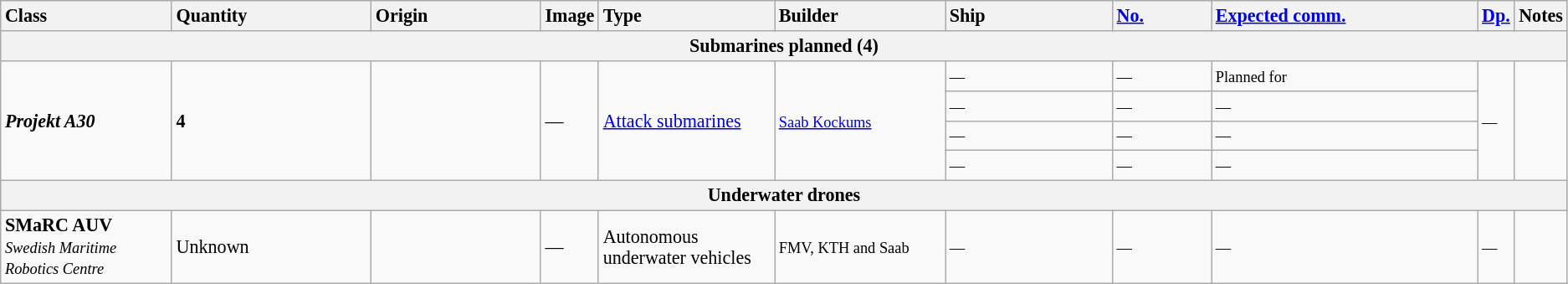<table class="wikitable" style="font-size: 92%;">
<tr>
<th style="text-align: left; width:12%;">Class</th>
<th style="text-align: left; width:14%;">Quantity</th>
<th style="text-align: left; width:12%;">Origin</th>
<th style="text-align: left">Image</th>
<th style="text-align: left; width:12%;">Type</th>
<th style="text-align: left; width:12%;">Builder</th>
<th style="text-align: left; width:12%;">Ship</th>
<th style="text-align: left; width:7%;"><a href='#'>No.</a></th>
<th style="text-align: left; width:20%;"><a href='#'>Expected comm.</a></th>
<th style="text-align: left; width:12%;"><a href='#'>Dp.</a></th>
<th style="text-align: left; width:12%;">Notes</th>
</tr>
<tr>
<th colspan="11">Submarines planned (4)</th>
</tr>
<tr>
<td rowspan="4"><strong><em>Projekt A30</em></strong></td>
<td rowspan="4"><strong>4</strong></td>
<td rowspan="4"></td>
<td rowspan="4">—</td>
<td rowspan="4"><a href='#'>Attack submarines</a></td>
<td rowspan="4"><small><a href='#'>Saab Kockums</a></small></td>
<td><small>—</small></td>
<td><small>—</small></td>
<td><small>Planned for </small></td>
<td rowspan="4"><small>—</small></td>
<td rowspan="4"></td>
</tr>
<tr>
<td><small>—</small></td>
<td><small>—</small></td>
<td><small>—</small></td>
</tr>
<tr>
<td><small>—</small></td>
<td><small>—</small></td>
<td><small>—</small></td>
</tr>
<tr>
<td><small>—</small></td>
<td><small>—</small></td>
<td><small>—</small></td>
</tr>
<tr>
<th colspan="11">Underwater drones</th>
</tr>
<tr>
<td><strong>SMaRC AUV</strong><br><em><small>Swedish Maritime Robotics Centre</small></em></td>
<td>Unknown</td>
<td></td>
<td>—</td>
<td>Autonomous underwater vehicles</td>
<td><small>FMV, KTH and Saab</small></td>
<td><small>—</small></td>
<td><small>—</small></td>
<td><small>—</small></td>
<td><small>—</small></td>
<td></td>
</tr>
</table>
